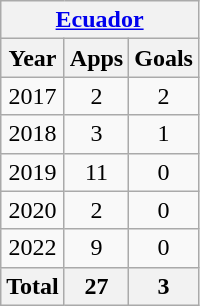<table class="wikitable" style="text-align:center">
<tr>
<th colspan=3><a href='#'>Ecuador</a></th>
</tr>
<tr>
<th>Year</th>
<th>Apps</th>
<th>Goals</th>
</tr>
<tr>
<td>2017</td>
<td>2</td>
<td>2</td>
</tr>
<tr>
<td>2018</td>
<td>3</td>
<td>1</td>
</tr>
<tr>
<td>2019</td>
<td>11</td>
<td>0</td>
</tr>
<tr>
<td>2020</td>
<td>2</td>
<td>0</td>
</tr>
<tr>
<td>2022</td>
<td>9</td>
<td>0</td>
</tr>
<tr>
<th>Total</th>
<th>27</th>
<th>3</th>
</tr>
</table>
